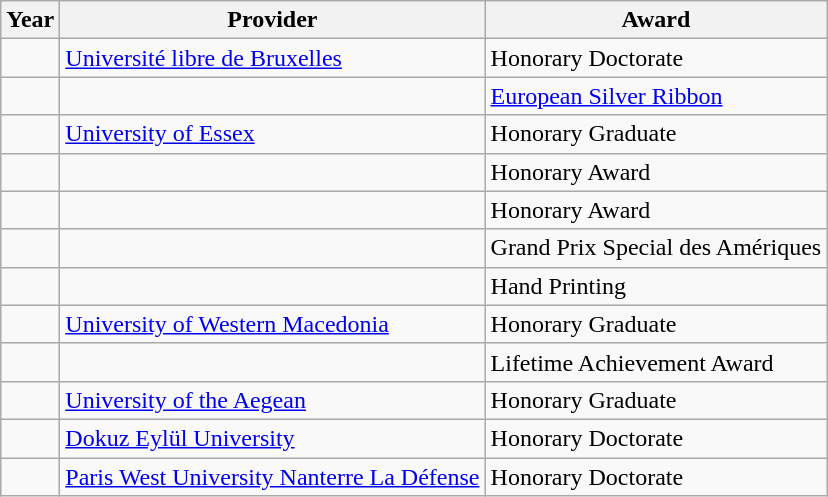<table class="wikitable sortable">
<tr>
<th>Year</th>
<th>Provider</th>
<th>Award</th>
</tr>
<tr>
<td style="text-align: center"></td>
<td><a href='#'>Université libre de Bruxelles</a></td>
<td>Honorary Doctorate</td>
</tr>
<tr>
<td style="text-align: center"></td>
<td></td>
<td><a href='#'>European Silver Ribbon</a></td>
</tr>
<tr>
<td style="text-align: center"></td>
<td><a href='#'>University of Essex</a></td>
<td>Honorary Graduate</td>
</tr>
<tr>
<td style="text-align: center"></td>
<td></td>
<td>Honorary Award</td>
</tr>
<tr>
<td style="text-align: center"></td>
<td></td>
<td>Honorary Award</td>
</tr>
<tr>
<td style="text-align: center"></td>
<td></td>
<td>Grand Prix Special des Amériques</td>
</tr>
<tr>
<td style="text-align: center"></td>
<td></td>
<td>Hand Printing</td>
</tr>
<tr>
<td style="text-align: center"></td>
<td><a href='#'>University of Western Macedonia</a></td>
<td>Honorary Graduate</td>
</tr>
<tr>
<td style="text-align: center"></td>
<td></td>
<td>Lifetime Achievement Award</td>
</tr>
<tr>
<td style="text-align: center"></td>
<td><a href='#'>University of the Aegean</a></td>
<td>Honorary Graduate</td>
</tr>
<tr>
<td style="text-align: center"></td>
<td><a href='#'>Dokuz Eylül University</a></td>
<td>Honorary Doctorate</td>
</tr>
<tr>
<td style="text-align: center"></td>
<td><a href='#'>Paris West University Nanterre La Défense</a></td>
<td>Honorary Doctorate</td>
</tr>
</table>
